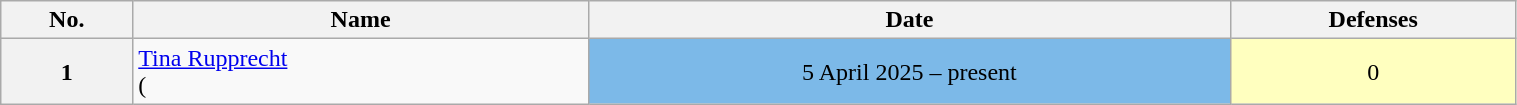<table class="wikitable sortable" style="width:80%;">
<tr>
<th>No.</th>
<th>Name</th>
<th>Date</th>
<th>Defenses</th>
</tr>
<tr align=center>
<th>1</th>
<td align=left><a href='#'>Tina Rupprecht</a><br>(</td>
<td style="background:#7CB9E8;">5 April 2025 – present</td>
<td style="background:#ffffbf;">0</td>
</tr>
</table>
